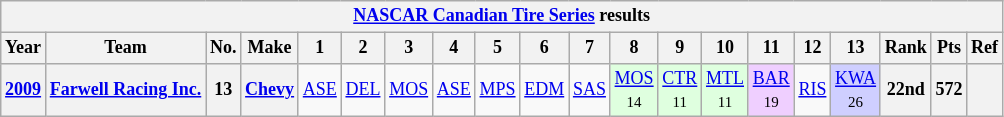<table class="wikitable" style="text-align:center; font-size:75%">
<tr>
<th colspan=45><a href='#'>NASCAR Canadian Tire Series</a> results</th>
</tr>
<tr>
<th>Year</th>
<th>Team</th>
<th>No.</th>
<th>Make</th>
<th>1</th>
<th>2</th>
<th>3</th>
<th>4</th>
<th>5</th>
<th>6</th>
<th>7</th>
<th>8</th>
<th>9</th>
<th>10</th>
<th>11</th>
<th>12</th>
<th>13</th>
<th>Rank</th>
<th>Pts</th>
<th>Ref</th>
</tr>
<tr>
<th><a href='#'>2009</a></th>
<th><a href='#'>Farwell Racing Inc.</a></th>
<th>13</th>
<th><a href='#'>Chevy</a></th>
<td><a href='#'>ASE</a></td>
<td><a href='#'>DEL</a></td>
<td><a href='#'>MOS</a></td>
<td><a href='#'>ASE</a></td>
<td><a href='#'>MPS</a></td>
<td><a href='#'>EDM</a></td>
<td><a href='#'>SAS</a></td>
<td style="background:#DFFFDF;"><a href='#'>MOS</a><br><small>14</small></td>
<td style="background:#DFFFDF;"><a href='#'>CTR</a><br><small>11</small></td>
<td style="background:#DFFFDF;"><a href='#'>MTL</a><br><small>11</small></td>
<td style="background:#EFCFFF;"><a href='#'>BAR</a><br><small>19</small></td>
<td><a href='#'>RIS</a></td>
<td style="background:#CFCFFF;"><a href='#'>KWA</a><br><small>26</small></td>
<th>22nd</th>
<th>572</th>
<th></th>
</tr>
</table>
